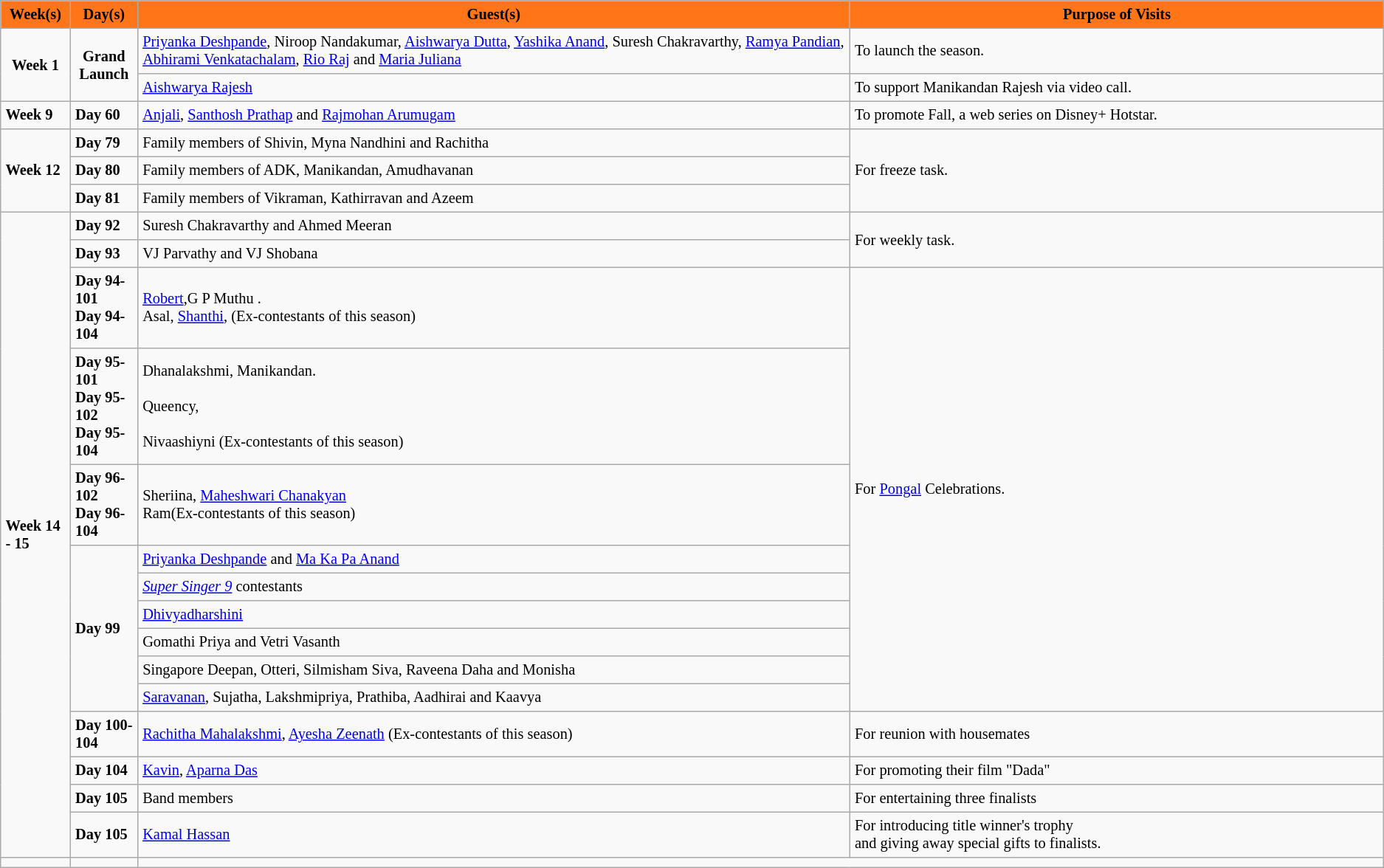<table border="2" cellpadding="4" cellspacing="0" style=";margin: 1em 1em 1em 0;font-size:85%; background: #f9f9f9; border: 1px #aaa solid; border-collapse: collapse;">
<tr>
<th width="2%" style="background:#FF7518; color:black; ">Week(s)</th>
<th width="2%" style="background:#FF7518; color:black; ">Day(s)</th>
<th width="40%" style="background:#FF7518; color:black; ">Guest(s)</th>
<th width="30%" style="background:#FF7518; color:black; ">Purpose of Visits</th>
</tr>
<tr>
<td rowspan="2"  style="text-align:center"><strong>Week 1</strong></td>
<td rowspan="2"  style="text-align:center"><strong>Grand Launch</strong></td>
<td><a href='#'>Priyanka Deshpande</a>, Niroop Nandakumar, <a href='#'>Aishwarya Dutta</a>, <a href='#'>Yashika Anand</a>, Suresh Chakravarthy, <a href='#'>Ramya Pandian</a>, <a href='#'>Abhirami Venkatachalam</a>, <a href='#'>Rio Raj</a> and <a href='#'>Maria Juliana</a></td>
<td>To launch the season.</td>
</tr>
<tr>
<td><a href='#'>Aishwarya Rajesh</a></td>
<td>To support Manikandan Rajesh via video call.</td>
</tr>
<tr>
<td><strong>Week 9</strong></td>
<td><strong>Day 60</strong></td>
<td><a href='#'>Anjali</a>, <a href='#'>Santhosh Prathap</a> and <a href='#'>Rajmohan Arumugam</a></td>
<td>To promote Fall, a web series on Disney+ Hotstar.</td>
</tr>
<tr>
<td rowspan=3><strong>Week 12</strong></td>
<td><strong>Day 79</strong></td>
<td>Family members of  Shivin, Myna Nandhini and  Rachitha</td>
<td rowspan=3>For freeze task.</td>
</tr>
<tr>
<td><strong>Day 80</strong></td>
<td>Family members of ADK, Manikandan, Amudhavanan</td>
</tr>
<tr>
<td><strong>Day 81</strong></td>
<td>Family members of Vikraman, Kathirravan and Azeem</td>
</tr>
<tr>
<td rowspan="15"><strong>Week 14 - 15</strong></td>
<td><strong>Day 92</strong></td>
<td>Suresh Chakravarthy and Ahmed Meeran</td>
<td rowspan=2>For  weekly task.</td>
</tr>
<tr>
<td><strong>Day 93</strong></td>
<td>VJ Parvathy and VJ Shobana</td>
</tr>
<tr>
<td><strong>Day 94-101</strong><br><strong>Day 94-104</strong></td>
<td><a href='#'>Robert</a>,G P Muthu .<br>Asal, <a href='#'>Shanthi</a>, (Ex-contestants of this season)</td>
<td rowspan=9>For <a href='#'>Pongal</a> Celebrations.</td>
</tr>
<tr>
<td><strong>Day 95-101</strong><br><strong>Day 95-102</strong><br><strong>Day 95-104</strong></td>
<td>Dhanalakshmi, Manikandan.<br> <br>Queency,<br> <br>Nivaashiyni (Ex-contestants of this season)</td>
</tr>
<tr>
<td><strong>Day 96-102</strong><br><strong>Day 96-104</strong></td>
<td>Sheriina, <a href='#'>Maheshwari Chanakyan</a> <br>Ram(Ex-contestants of this season)</td>
</tr>
<tr>
<td rowspan=6><strong>Day 99</strong></td>
<td><a href='#'>Priyanka Deshpande</a> and <a href='#'>Ma Ka Pa Anand</a></td>
</tr>
<tr>
<td><em><a href='#'>Super Singer 9</a></em> contestants</td>
</tr>
<tr>
<td><a href='#'>Dhivyadharshini</a></td>
</tr>
<tr>
<td>Gomathi Priya and Vetri Vasanth</td>
</tr>
<tr>
<td>Singapore Deepan, Otteri, Silmisham Siva, Raveena Daha and Monisha</td>
</tr>
<tr>
<td><a href='#'>Saravanan</a>, Sujatha, Lakshmipriya, Prathiba, Aadhirai and Kaavya</td>
</tr>
<tr>
<td><strong>Day 100-104</strong></td>
<td><a href='#'>Rachitha Mahalakshmi</a>, <a href='#'>Ayesha Zeenath</a> (Ex-contestants of this season)</td>
<td>For reunion with housemates</td>
</tr>
<tr>
<td><strong>Day 104</strong></td>
<td><a href='#'>Kavin</a>, <a href='#'>Aparna Das</a></td>
<td>For promoting their film "Dada"</td>
</tr>
<tr>
<td><strong>Day 105</strong></td>
<td>Band members</td>
<td>For entertaining three finalists</td>
</tr>
<tr>
<td><strong>Day 105</strong></td>
<td><a href='#'>Kamal Hassan</a></td>
<td>For introducing title winner's trophy<br> and giving away special gifts to finalists.</td>
</tr>
<tr>
<td></td>
<td></td>
</tr>
</table>
